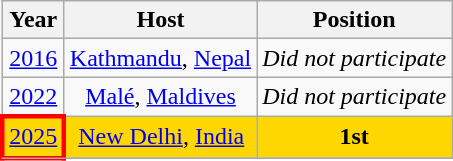<table class="wikitable" style="text-align: center;">
<tr>
<th>Year</th>
<th>Host</th>
<th>Position</th>
</tr>
<tr>
<td><a href='#'>2016</a></td>
<td> <a href='#'>Kathmandu</a>, <a href='#'>Nepal</a></td>
<td><em>Did not participate</em></td>
</tr>
<tr>
<td><a href='#'>2022</a></td>
<td> <a href='#'>Malé</a>, <a href='#'>Maldives</a></td>
<td><em>Did not participate</em></td>
</tr>
<tr bgcolor=gold>
<td style="border: 3px solid red"><a href='#'>2025</a></td>
<td> <a href='#'>New Delhi</a>, <a href='#'>India</a></td>
<td><strong>1st</strong></td>
</tr>
<tr>
</tr>
</table>
